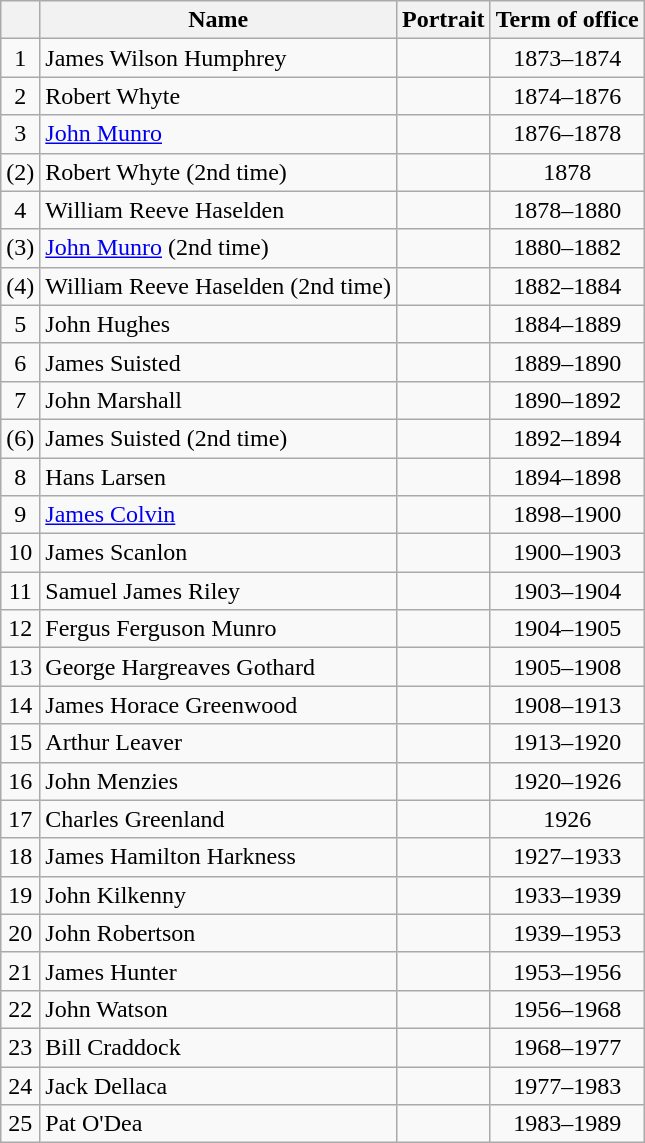<table class="wikitable">
<tr>
<th></th>
<th>Name</th>
<th>Portrait</th>
<th>Term of office</th>
</tr>
<tr>
<td align=center>1</td>
<td>James Wilson Humphrey</td>
<td></td>
<td align=center>1873–1874</td>
</tr>
<tr>
<td align=center>2</td>
<td>Robert Whyte</td>
<td></td>
<td align=center>1874–1876</td>
</tr>
<tr>
<td align=center>3</td>
<td><a href='#'>John Munro</a></td>
<td></td>
<td align=center>1876–1878</td>
</tr>
<tr>
<td align=center>(2)</td>
<td>Robert Whyte (2nd time)</td>
<td></td>
<td align=center>1878</td>
</tr>
<tr>
<td align=center>4</td>
<td>William Reeve Haselden</td>
<td></td>
<td align=center>1878–1880</td>
</tr>
<tr>
<td align=center>(3)</td>
<td><a href='#'>John Munro</a> (2nd time)</td>
<td></td>
<td align=center>1880–1882</td>
</tr>
<tr>
<td align=center>(4)</td>
<td>William Reeve Haselden (2nd time)</td>
<td></td>
<td align=center>1882–1884</td>
</tr>
<tr>
<td align=center>5</td>
<td>John Hughes</td>
<td></td>
<td align=center>1884–1889</td>
</tr>
<tr>
<td align=center>6</td>
<td>James Suisted</td>
<td></td>
<td align=center>1889–1890</td>
</tr>
<tr>
<td align=center>7</td>
<td>John Marshall</td>
<td></td>
<td align=center>1890–1892</td>
</tr>
<tr>
<td align=center>(6)</td>
<td>James Suisted (2nd time)</td>
<td></td>
<td align=center>1892–1894</td>
</tr>
<tr>
<td align=center>8</td>
<td>Hans Larsen</td>
<td></td>
<td align=center>1894–1898</td>
</tr>
<tr>
<td align=center>9</td>
<td><a href='#'>James Colvin</a></td>
<td></td>
<td align=center>1898–1900</td>
</tr>
<tr>
<td align=center>10</td>
<td>James Scanlon</td>
<td></td>
<td align=center>1900–1903</td>
</tr>
<tr>
<td align=center>11</td>
<td>Samuel James Riley</td>
<td></td>
<td align=center>1903–1904</td>
</tr>
<tr>
<td align=center>12</td>
<td>Fergus Ferguson Munro</td>
<td></td>
<td align=center>1904–1905</td>
</tr>
<tr>
<td align=center>13</td>
<td>George Hargreaves Gothard</td>
<td></td>
<td align=center>1905–1908</td>
</tr>
<tr>
<td align=center>14</td>
<td>James Horace Greenwood</td>
<td></td>
<td align=center>1908–1913</td>
</tr>
<tr>
<td align=center>15</td>
<td>Arthur Leaver</td>
<td></td>
<td align=center>1913–1920</td>
</tr>
<tr>
<td align=center>16</td>
<td>John Menzies</td>
<td></td>
<td align=center>1920–1926</td>
</tr>
<tr>
<td align=center>17</td>
<td>Charles Greenland</td>
<td></td>
<td align=center>1926</td>
</tr>
<tr>
<td align=center>18</td>
<td>James Hamilton Harkness</td>
<td></td>
<td align=center>1927–1933</td>
</tr>
<tr>
<td align=center>19</td>
<td>John Kilkenny</td>
<td></td>
<td align=center>1933–1939</td>
</tr>
<tr>
<td align=center>20</td>
<td>John Robertson</td>
<td></td>
<td align=center>1939–1953</td>
</tr>
<tr>
<td align=center>21</td>
<td>James Hunter</td>
<td></td>
<td align=center>1953–1956</td>
</tr>
<tr>
<td align=center>22</td>
<td>John Watson</td>
<td></td>
<td align=center>1956–1968</td>
</tr>
<tr>
<td align=center>23</td>
<td>Bill Craddock</td>
<td></td>
<td align=center>1968–1977</td>
</tr>
<tr>
<td align=center>24</td>
<td>Jack Dellaca</td>
<td></td>
<td align=center>1977–1983</td>
</tr>
<tr>
<td align=center>25</td>
<td>Pat O'Dea</td>
<td></td>
<td align=center>1983–1989</td>
</tr>
</table>
